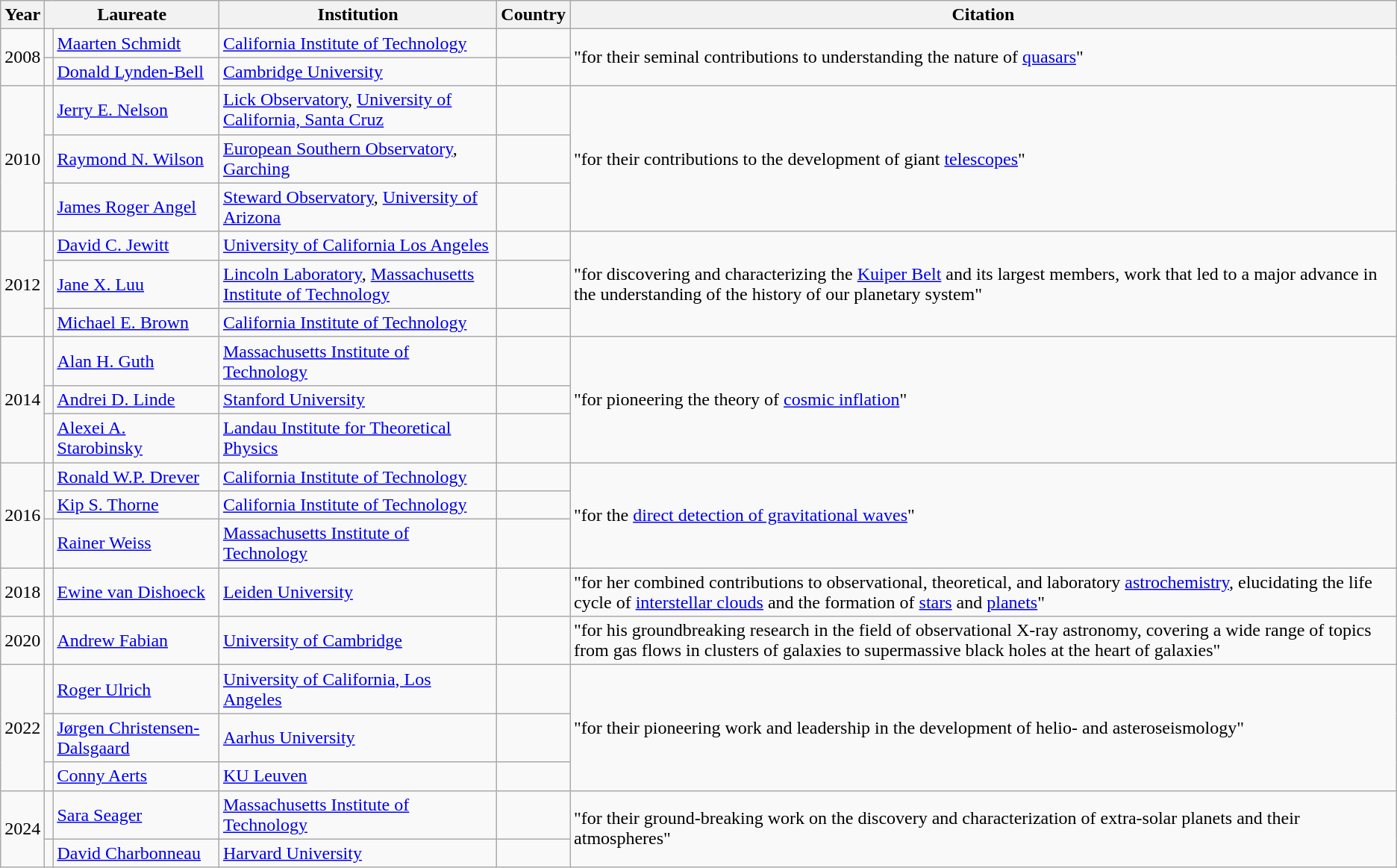<table class="wikitable">
<tr>
<th>Year</th>
<th colspan=2>Laureate</th>
<th>Institution</th>
<th>Country</th>
<th>Citation</th>
</tr>
<tr>
<td rowspan=2>2008</td>
<td></td>
<td><a href='#'>Maarten Schmidt</a></td>
<td><a href='#'>California Institute of Technology</a></td>
<td></td>
<td rowspan=2>"for their seminal contributions to understanding the nature of <a href='#'>quasars</a>"</td>
</tr>
<tr>
<td></td>
<td><a href='#'>Donald Lynden-Bell</a></td>
<td><a href='#'>Cambridge University</a></td>
<td></td>
</tr>
<tr>
<td rowspan=3>2010</td>
<td></td>
<td><a href='#'>Jerry E. Nelson</a></td>
<td><a href='#'>Lick Observatory</a>, <a href='#'>University of California, Santa Cruz</a></td>
<td></td>
<td rowspan=3>"for their contributions to the development of giant <a href='#'>telescopes</a>"</td>
</tr>
<tr>
<td></td>
<td><a href='#'>Raymond N. Wilson</a></td>
<td><a href='#'>European Southern Observatory</a>, <a href='#'>Garching</a></td>
<td></td>
</tr>
<tr>
<td></td>
<td><a href='#'>James Roger Angel</a></td>
<td><a href='#'>Steward Observatory</a>, <a href='#'>University of Arizona</a></td>
<td></td>
</tr>
<tr>
<td rowspan=3>2012</td>
<td></td>
<td><a href='#'>David C. Jewitt</a></td>
<td><a href='#'>University of California Los Angeles</a></td>
<td> </td>
<td rowspan=3>"for discovering and characterizing the <a href='#'>Kuiper Belt</a> and its largest members, work that led to a major advance in the understanding of the history of our planetary system"</td>
</tr>
<tr>
<td></td>
<td><a href='#'>Jane X. Luu</a></td>
<td><a href='#'>Lincoln Laboratory</a>, <a href='#'>Massachusetts Institute of Technology</a></td>
<td> </td>
</tr>
<tr>
<td></td>
<td><a href='#'>Michael E. Brown</a></td>
<td><a href='#'>California Institute of Technology</a></td>
<td></td>
</tr>
<tr>
<td rowspan=3>2014</td>
<td></td>
<td><a href='#'>Alan H. Guth</a></td>
<td><a href='#'>Massachusetts Institute of Technology</a></td>
<td></td>
<td rowspan=3>"for pioneering the theory of <a href='#'>cosmic inflation</a>"</td>
</tr>
<tr>
<td></td>
<td><a href='#'>Andrei D. Linde</a></td>
<td><a href='#'>Stanford University</a></td>
<td> </td>
</tr>
<tr>
<td></td>
<td><a href='#'>Alexei A. Starobinsky</a></td>
<td><a href='#'>Landau Institute for Theoretical Physics</a></td>
<td></td>
</tr>
<tr>
<td rowspan=3>2016</td>
<td></td>
<td><a href='#'>Ronald W.P. Drever</a></td>
<td><a href='#'>California Institute of Technology</a></td>
<td></td>
<td rowspan=3>"for the <a href='#'>direct detection of gravitational waves</a>"</td>
</tr>
<tr>
<td></td>
<td><a href='#'>Kip S. Thorne</a></td>
<td><a href='#'>California Institute of Technology</a></td>
<td></td>
</tr>
<tr>
<td></td>
<td><a href='#'>Rainer Weiss</a></td>
<td><a href='#'>Massachusetts Institute of Technology</a></td>
<td> </td>
</tr>
<tr>
<td>2018</td>
<td></td>
<td><a href='#'>Ewine van Dishoeck</a></td>
<td><a href='#'>Leiden University</a></td>
<td></td>
<td>"for her combined contributions to observational, theoretical, and laboratory <a href='#'>astrochemistry</a>, elucidating the life cycle of <a href='#'>interstellar clouds</a> and the formation of <a href='#'>stars</a> and <a href='#'>planets</a>"</td>
</tr>
<tr>
<td>2020</td>
<td></td>
<td><a href='#'>Andrew Fabian</a></td>
<td><a href='#'>University of Cambridge</a></td>
<td></td>
<td>"for his groundbreaking research in the field of observational X-ray astronomy, covering a wide range of topics from gas flows in clusters of galaxies to supermassive black holes at the heart of galaxies"</td>
</tr>
<tr>
<td rowspan=3>2022</td>
<td></td>
<td><a href='#'>Roger Ulrich</a></td>
<td><a href='#'>University of California, Los Angeles</a></td>
<td></td>
<td rowspan=3>"for their pioneering work and leadership in the development of helio- and asteroseismology"</td>
</tr>
<tr>
<td></td>
<td><a href='#'>Jørgen Christensen-Dalsgaard</a></td>
<td><a href='#'>Aarhus University</a></td>
<td></td>
</tr>
<tr>
<td></td>
<td><a href='#'>Conny Aerts</a></td>
<td><a href='#'>KU Leuven</a></td>
<td></td>
</tr>
<tr>
<td rowspan=2>2024</td>
<td></td>
<td><a href='#'>Sara Seager</a></td>
<td><a href='#'>Massachusetts Institute of Technology</a></td>
<td> </td>
<td rowspan=2>"for their ground-breaking work on the discovery and characterization of extra-solar planets and their atmospheres"</td>
</tr>
<tr>
<td></td>
<td><a href='#'>David Charbonneau</a></td>
<td><a href='#'>Harvard University</a></td>
<td> </td>
</tr>
</table>
